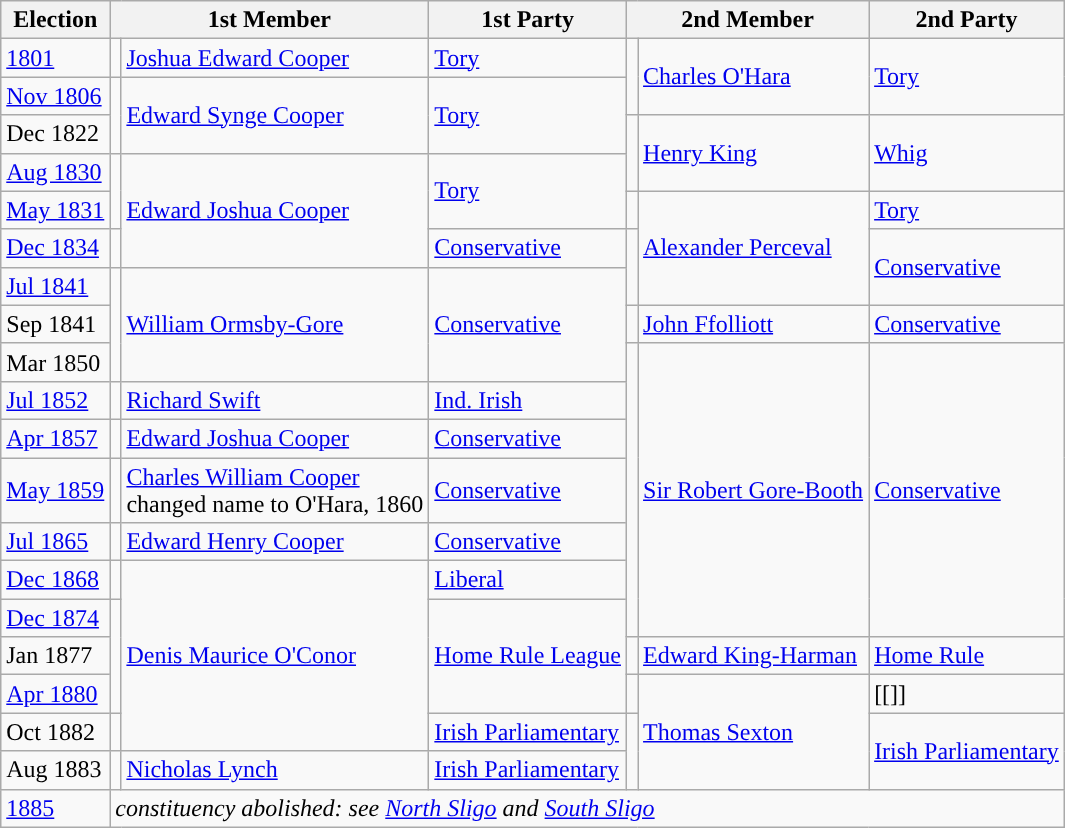<table class="wikitable">
<tr>
<th>Election</th>
<th colspan="2">1st Member</th>
<th>1st Party</th>
<th colspan="2">2nd Member</th>
<th>2nd Party</th>
</tr>
<tr>
<td><a href='#'>1801</a></td>
<td style="color:inherit;background-color: "></td>
<td><a href='#'>Joshua Edward Cooper</a> 	</td>
<td><a href='#'>Tory</a></td>
<td rowspan="2" style="color:inherit;background-color: "></td>
<td rowspan="2"><a href='#'>Charles O'Hara</a> 	</td>
<td rowspan="2"><a href='#'>Tory</a></td>
</tr>
<tr>
<td><a href='#'>Nov 1806</a></td>
<td rowspan="2" style="color:inherit;background-color: "></td>
<td rowspan="2"><a href='#'>Edward Synge Cooper</a> 	</td>
<td rowspan="2"><a href='#'>Tory</a></td>
</tr>
<tr>
<td>Dec 1822</td>
<td rowspan="2" style="color:inherit;background-color: "></td>
<td rowspan="2"><a href='#'>Henry King</a> 	</td>
<td rowspan="2"><a href='#'>Whig</a></td>
</tr>
<tr>
<td><a href='#'>Aug 1830</a></td>
<td rowspan="2" style="color:inherit;background-color: "></td>
<td rowspan="3"><a href='#'>Edward Joshua Cooper</a> 	</td>
<td rowspan="2"><a href='#'>Tory</a></td>
</tr>
<tr>
<td><a href='#'>May 1831</a></td>
<td style="color:inherit;background-color: "></td>
<td rowspan="3"><a href='#'>Alexander Perceval</a> 	</td>
<td><a href='#'>Tory</a></td>
</tr>
<tr>
<td><a href='#'>Dec 1834</a></td>
<td style="color:inherit;background-color: "></td>
<td><a href='#'>Conservative</a></td>
<td rowspan="2" style="color:inherit;background-color: "></td>
<td rowspan="2"><a href='#'>Conservative</a></td>
</tr>
<tr>
<td><a href='#'>Jul 1841</a></td>
<td rowspan="3" style="color:inherit;background-color: "></td>
<td rowspan="3"><a href='#'>William Ormsby-Gore</a> 	</td>
<td rowspan="3"><a href='#'>Conservative</a></td>
</tr>
<tr>
<td>Sep 1841</td>
<td style="color:inherit;background-color: "></td>
<td><a href='#'>John Ffolliott</a> 	</td>
<td><a href='#'>Conservative</a></td>
</tr>
<tr>
<td>Mar 1850</td>
<td rowspan="7" style="color:inherit;background-color: "></td>
<td rowspan="7"><a href='#'>Sir Robert Gore-Booth</a> 	</td>
<td rowspan="7"><a href='#'>Conservative</a></td>
</tr>
<tr>
<td><a href='#'>Jul 1852</a></td>
<td style="color:inherit;background-color: "></td>
<td><a href='#'>Richard Swift</a> 	</td>
<td><a href='#'>Ind. Irish</a></td>
</tr>
<tr>
<td><a href='#'>Apr 1857</a></td>
<td style="color:inherit;background-color: "></td>
<td><a href='#'>Edward Joshua Cooper</a> 	</td>
<td><a href='#'>Conservative</a></td>
</tr>
<tr>
<td><a href='#'>May 1859</a></td>
<td style="color:inherit;background-color: "></td>
<td><a href='#'>Charles William Cooper</a> <br>changed name to O'Hara, 1860 </td>
<td><a href='#'>Conservative</a></td>
</tr>
<tr>
<td><a href='#'>Jul 1865</a></td>
<td style="color:inherit;background-color: "></td>
<td><a href='#'>Edward Henry Cooper</a> 	</td>
<td><a href='#'>Conservative</a></td>
</tr>
<tr>
<td><a href='#'>Dec 1868</a></td>
<td style="color:inherit;background-color: "></td>
<td rowspan="5"><a href='#'>Denis Maurice O'Conor</a> 	</td>
<td><a href='#'>Liberal</a></td>
</tr>
<tr>
<td><a href='#'>Dec 1874</a></td>
<td rowspan="3" style="color:inherit;background-color: "></td>
<td rowspan="3"><a href='#'>Home Rule League</a></td>
</tr>
<tr>
<td>Jan 1877</td>
<td style="color:inherit;background-color: "></td>
<td><a href='#'>Edward King-Harman</a> 	</td>
<td><a href='#'>Home Rule</a></td>
</tr>
<tr>
<td><a href='#'>Apr 1880</a></td>
<td style="color:inherit;background-color: "></td>
<td rowspan="3"><a href='#'>Thomas Sexton</a> 	</td>
<td>[[]]</td>
</tr>
<tr>
<td>Oct 1882</td>
<td style="color:inherit;background-color: "></td>
<td><a href='#'>Irish Parliamentary</a></td>
<td rowspan=2 style="color:inherit;background-color: "></td>
<td rowspan=2><a href='#'>Irish Parliamentary</a></td>
</tr>
<tr>
<td>Aug 1883</td>
<td style="color:inherit;background-color: "></td>
<td><a href='#'>Nicholas Lynch</a> 	</td>
<td><a href='#'>Irish Parliamentary</a></td>
</tr>
<tr>
<td><a href='#'>1885</a></td>
<td colspan="6"><em>constituency abolished: see <a href='#'>North Sligo</a> and <a href='#'>South Sligo</a></em></td>
</tr>
</table>
